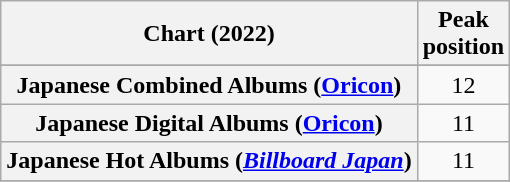<table class="wikitable sortable plainrowheaders" style="text-align:center">
<tr>
<th scope="col">Chart (2022)</th>
<th scope="col">Peak<br>position</th>
</tr>
<tr>
</tr>
<tr>
<th scope="row">Japanese Combined Albums (<a href='#'>Oricon</a>)</th>
<td>12</td>
</tr>
<tr>
<th scope="row">Japanese Digital Albums (<a href='#'>Oricon</a>)</th>
<td>11</td>
</tr>
<tr>
<th scope="row">Japanese Hot Albums (<em><a href='#'>Billboard Japan</a></em>)</th>
<td>11</td>
</tr>
<tr>
</tr>
</table>
